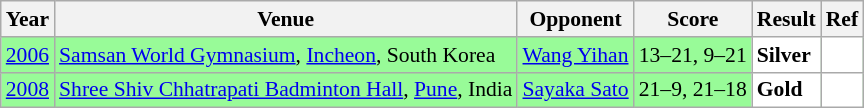<table class="sortable wikitable" style="font-size: 90%">
<tr>
<th>Year</th>
<th>Venue</th>
<th>Opponent</th>
<th>Score</th>
<th>Result</th>
<th>Ref</th>
</tr>
<tr style="background:#98FB98">
<td align="center"><a href='#'>2006</a></td>
<td align="left"><a href='#'>Samsan World Gymnasium</a>, <a href='#'>Incheon</a>, South Korea</td>
<td align="left"> <a href='#'>Wang Yihan</a></td>
<td align="left">13–21, 9–21</td>
<td style="text-align:left; background:white"> <strong>Silver</strong></td>
<td style="text-align:center; background:white"></td>
</tr>
<tr style="background:#98FB98">
<td align="center"><a href='#'>2008</a></td>
<td align="left"><a href='#'>Shree Shiv Chhatrapati Badminton Hall</a>, <a href='#'>Pune</a>, India</td>
<td align="left"> <a href='#'>Sayaka Sato</a></td>
<td align="left">21–9, 21–18</td>
<td style="text-align:left; background:white"> <strong>Gold</strong></td>
<td style="text-align:center; background:white"></td>
</tr>
</table>
